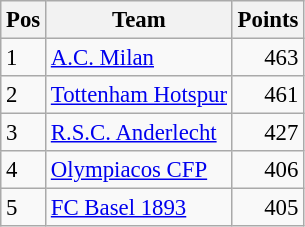<table class="wikitable" style="font-size: 95%;">
<tr>
<th>Pos</th>
<th>Team</th>
<th>Points</th>
</tr>
<tr>
<td>1</td>
<td> <a href='#'>A.C. Milan</a></td>
<td align="right">463</td>
</tr>
<tr>
<td>2</td>
<td> <a href='#'>Tottenham Hotspur</a></td>
<td align="right">461</td>
</tr>
<tr>
<td>3</td>
<td> <a href='#'>R.S.C. Anderlecht</a></td>
<td align="right">427</td>
</tr>
<tr>
<td>4</td>
<td> <a href='#'>Olympiacos CFP</a></td>
<td align="right">406</td>
</tr>
<tr>
<td>5</td>
<td> <a href='#'>FC Basel 1893</a></td>
<td align="right">405</td>
</tr>
</table>
